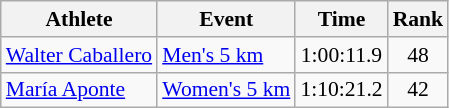<table class="wikitable" style="font-size:90%;">
<tr>
<th>Athlete</th>
<th>Event</th>
<th>Time</th>
<th>Rank</th>
</tr>
<tr align=center>
<td align=left><a href='#'>Walter Caballero</a></td>
<td align=left><a href='#'>Men's 5 km</a></td>
<td>1:00:11.9</td>
<td>48</td>
</tr>
<tr align=center>
<td align=left><a href='#'>María Aponte</a></td>
<td align=left><a href='#'>Women's 5 km</a></td>
<td>1:10:21.2</td>
<td>42</td>
</tr>
</table>
